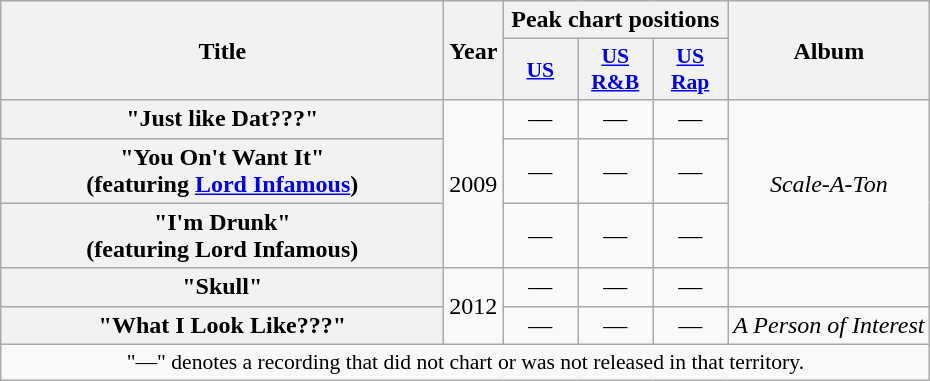<table class="wikitable plainrowheaders" style="text-align:center;">
<tr>
<th scope="col" rowspan="2" style="width:18em;">Title</th>
<th scope="col" rowspan="2">Year</th>
<th scope="col" colspan="3">Peak chart positions</th>
<th scope="col" rowspan="2">Album</th>
</tr>
<tr>
<th scope="col" style="width:3em;font-size:90%;"><a href='#'>US</a><br></th>
<th scope="col" style="width:3em;font-size:90%;"><a href='#'>US<br>R&B</a><br></th>
<th scope="col" style="width:3em;font-size:90%;"><a href='#'>US<br>Rap</a><br></th>
</tr>
<tr>
<th scope="row">"Just like Dat???"</th>
<td rowspan="3">2009</td>
<td>—</td>
<td>—</td>
<td>—</td>
<td rowspan="3"><em>Scale-A-Ton</em></td>
</tr>
<tr>
<th scope="row">"You On't Want It"<br><span>(featuring <a href='#'>Lord Infamous</a>)</span></th>
<td>—</td>
<td>—</td>
<td>—</td>
</tr>
<tr>
<th scope="row">"I'm Drunk"<br><span>(featuring Lord Infamous)</span></th>
<td>—</td>
<td>—</td>
<td>—</td>
</tr>
<tr>
<th scope="row">"Skull"</th>
<td rowspan="2">2012</td>
<td>—</td>
<td>—</td>
<td>—</td>
<td></td>
</tr>
<tr>
<th scope="row">"What I Look Like???"</th>
<td>—</td>
<td>—</td>
<td>—</td>
<td><em>A Person of Interest</em></td>
</tr>
<tr>
<td colspan="6" style="font-size:90%">"—" denotes a recording that did not chart or was not released in that territory.</td>
</tr>
</table>
